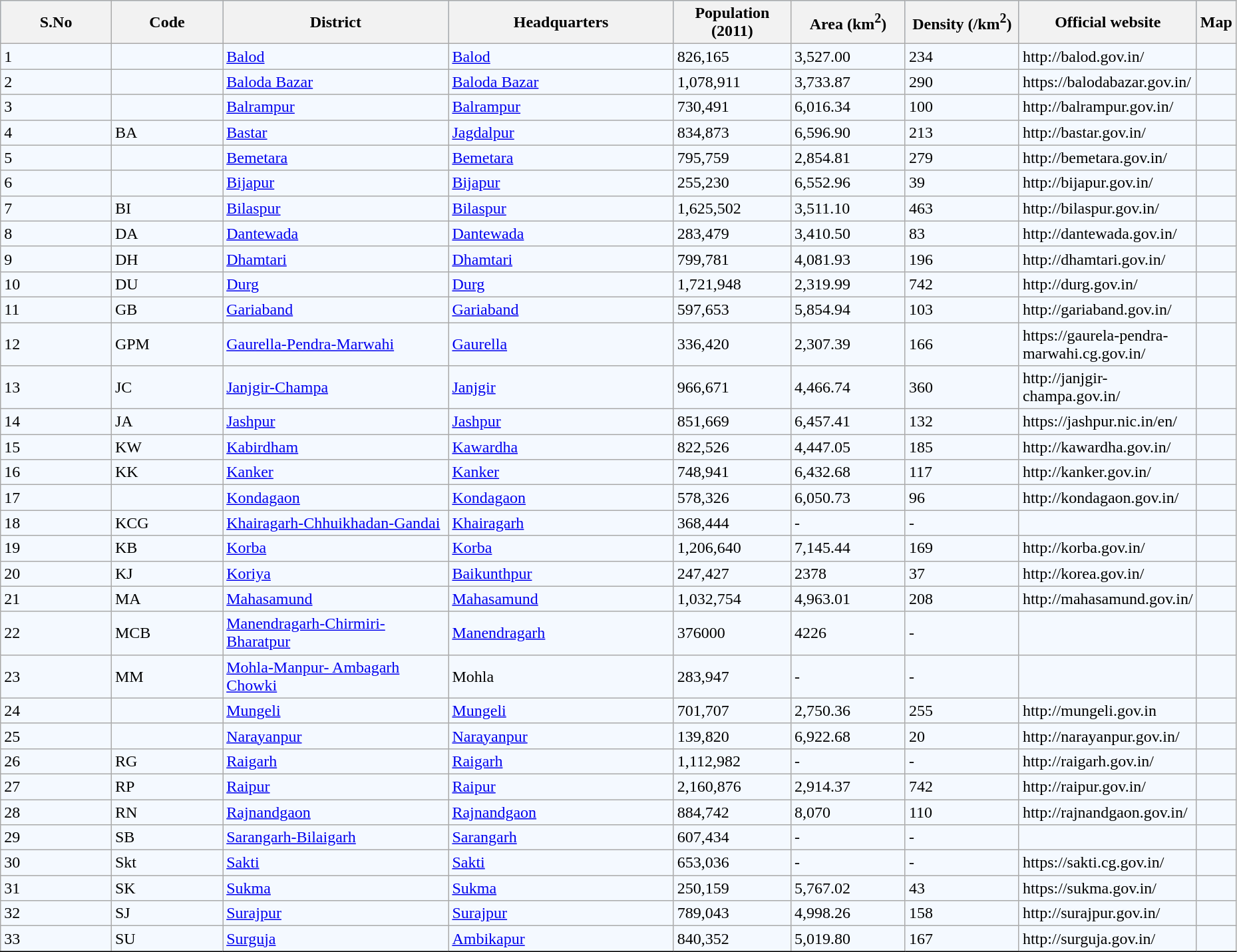<table class="wikitable sortable" width=98% style="border:1px solid black">
<tr bgcolor=#99ccff>
<th width="10%" & data-sort-type="text"><strong>S.No</strong></th>
<th width="10%" & data-sort-type="text"><strong>Code</strong></th>
<th width="20%" & data-sort-type="text"><strong>District</strong></th>
<th width="20%" & data-sort-type="text"><strong>Headquarters</strong></th>
<th width="10%" & data-sort-type="number"><strong>Population (2011)</strong></th>
<th width="10%" & data-sort-type="number"><strong>Area (km<sup>2</sup>)</strong></th>
<th width="10%" & data-sort-type="number"><strong>Density (/km<sup>2</sup>)</strong></th>
<th width="20%" & data-sort-type="text"><strong>Official website</strong></th>
<th>Map</th>
</tr>
<tr bgcolor=#F4F9FF>
<td>1</td>
<td></td>
<td><a href='#'>Balod</a></td>
<td><a href='#'>Balod</a></td>
<td>826,165</td>
<td>3,527.00</td>
<td>234</td>
<td>http://balod.gov.in/</td>
<td></td>
</tr>
<tr bgcolor=#F4F9FF>
<td>2</td>
<td></td>
<td><a href='#'>Baloda Bazar</a></td>
<td><a href='#'>Baloda Bazar</a></td>
<td>1,078,911</td>
<td>3,733.87</td>
<td>290</td>
<td>https://balodabazar.gov.in/</td>
<td></td>
</tr>
<tr bgcolor=#F4F9FF>
<td>3</td>
<td></td>
<td><a href='#'>Balrampur</a></td>
<td><a href='#'>Balrampur</a></td>
<td>730,491</td>
<td>6,016.34</td>
<td>100</td>
<td>http://balrampur.gov.in/</td>
<td></td>
</tr>
<tr bgcolor=#F4F9FF>
<td>4</td>
<td>BA</td>
<td><a href='#'>Bastar</a></td>
<td><a href='#'>Jagdalpur</a></td>
<td>834,873</td>
<td>6,596.90</td>
<td>213</td>
<td>http://bastar.gov.in/</td>
<td></td>
</tr>
<tr bgcolor=#F4F9FF>
<td>5</td>
<td></td>
<td><a href='#'>Bemetara</a></td>
<td><a href='#'>Bemetara</a></td>
<td>795,759</td>
<td>2,854.81</td>
<td>279</td>
<td>http://bemetara.gov.in/</td>
<td></td>
</tr>
<tr bgcolor=#F4F9FF>
<td>6</td>
<td></td>
<td><a href='#'>Bijapur</a></td>
<td><a href='#'>Bijapur</a></td>
<td>255,230</td>
<td>6,552.96</td>
<td>39</td>
<td>http://bijapur.gov.in/</td>
<td></td>
</tr>
<tr bgcolor=#F4F9FF>
<td>7</td>
<td>BI</td>
<td><a href='#'>Bilaspur</a></td>
<td><a href='#'>Bilaspur</a></td>
<td>1,625,502</td>
<td>3,511.10</td>
<td>463</td>
<td>http://bilaspur.gov.in/</td>
<td></td>
</tr>
<tr bgcolor=#F4F9FF>
<td>8</td>
<td>DA</td>
<td><a href='#'>Dantewada</a></td>
<td><a href='#'>Dantewada</a></td>
<td>283,479</td>
<td>3,410.50</td>
<td>83</td>
<td>http://dantewada.gov.in/</td>
<td></td>
</tr>
<tr bgcolor=#F4F9FF>
<td>9</td>
<td>DH</td>
<td><a href='#'>Dhamtari</a></td>
<td><a href='#'>Dhamtari</a></td>
<td>799,781</td>
<td>4,081.93</td>
<td>196</td>
<td>http://dhamtari.gov.in/</td>
<td></td>
</tr>
<tr bgcolor=#F4F9FF>
<td>10</td>
<td>DU</td>
<td><a href='#'>Durg</a></td>
<td><a href='#'>Durg</a></td>
<td>1,721,948</td>
<td>2,319.99</td>
<td>742</td>
<td>http://durg.gov.in/</td>
<td></td>
</tr>
<tr bgcolor=#F4F9FF>
<td>11</td>
<td>GB</td>
<td><a href='#'>Gariaband</a></td>
<td><a href='#'>Gariaband</a></td>
<td>597,653</td>
<td>5,854.94</td>
<td>103</td>
<td>http://gariaband.gov.in/</td>
<td></td>
</tr>
<tr bgcolor=#F4F9FF>
<td>12</td>
<td>GPM</td>
<td><a href='#'>Gaurella-Pendra-Marwahi</a></td>
<td><a href='#'>Gaurella</a></td>
<td>336,420</td>
<td>2,307.39</td>
<td>166</td>
<td>https://gaurela-pendra-marwahi.cg.gov.in/</td>
<td></td>
</tr>
<tr bgcolor=#F4F9FF>
<td>13</td>
<td>JC</td>
<td><a href='#'>Janjgir-Champa</a></td>
<td><a href='#'>Janjgir</a></td>
<td>966,671</td>
<td>4,466.74</td>
<td>360</td>
<td>http://janjgir-champa.gov.in/</td>
<td></td>
</tr>
<tr bgcolor=#F4F9FF>
<td>14</td>
<td>JA</td>
<td><a href='#'>Jashpur</a></td>
<td><a href='#'>Jashpur</a></td>
<td>851,669</td>
<td>6,457.41</td>
<td>132</td>
<td>https://jashpur.nic.in/en/</td>
<td></td>
</tr>
<tr bgcolor=#F4F9FF>
<td>15</td>
<td>KW</td>
<td><a href='#'>Kabirdham</a></td>
<td><a href='#'>Kawardha</a></td>
<td>822,526</td>
<td>4,447.05</td>
<td>185</td>
<td>http://kawardha.gov.in/</td>
<td></td>
</tr>
<tr bgcolor=#F4F9FF>
<td>16</td>
<td>KK</td>
<td><a href='#'>Kanker</a></td>
<td><a href='#'>Kanker</a></td>
<td>748,941</td>
<td>6,432.68</td>
<td>117</td>
<td>http://kanker.gov.in/</td>
<td></td>
</tr>
<tr bgcolor=#F4F9FF>
<td>17</td>
<td></td>
<td><a href='#'>Kondagaon</a></td>
<td><a href='#'>Kondagaon</a></td>
<td>578,326</td>
<td>6,050.73</td>
<td>96</td>
<td>http://kondagaon.gov.in/</td>
<td></td>
</tr>
<tr bgcolor=#F4F9FF>
<td>18</td>
<td>KCG</td>
<td><a href='#'>Khairagarh-Chhuikhadan-Gandai</a></td>
<td><a href='#'>Khairagarh</a></td>
<td>368,444</td>
<td>-</td>
<td>-</td>
<td></td>
<td></td>
</tr>
<tr bgcolor=#F4F9FF>
<td>19</td>
<td>KB</td>
<td><a href='#'>Korba</a></td>
<td><a href='#'>Korba</a></td>
<td>1,206,640</td>
<td>7,145.44</td>
<td>169</td>
<td>http://korba.gov.in/</td>
<td></td>
</tr>
<tr bgcolor=#F4F9FF>
<td>20</td>
<td>KJ</td>
<td><a href='#'>Koriya</a></td>
<td><a href='#'>Baikunthpur</a></td>
<td>247,427</td>
<td>2378</td>
<td>37</td>
<td>http://korea.gov.in/</td>
<td></td>
</tr>
<tr bgcolor=#F4F9FF>
<td>21</td>
<td>MA</td>
<td><a href='#'>Mahasamund</a></td>
<td><a href='#'>Mahasamund</a></td>
<td>1,032,754</td>
<td>4,963.01</td>
<td>208</td>
<td>http://mahasamund.gov.in/</td>
<td></td>
</tr>
<tr bgcolor=#F4F9FF>
<td>22</td>
<td>MCB</td>
<td><a href='#'>Manendragarh-Chirmiri-Bharatpur</a></td>
<td><a href='#'>Manendragarh</a></td>
<td>376000</td>
<td>4226</td>
<td>-</td>
<td></td>
<td></td>
</tr>
<tr bgcolor=#F4F9FF>
<td>23</td>
<td>MM</td>
<td><a href='#'>Mohla-Manpur- Ambagarh Chowki</a></td>
<td>Mohla</td>
<td>283,947</td>
<td>-</td>
<td>-</td>
<td></td>
<td></td>
</tr>
<tr bgcolor=#F4F9FF>
<td>24</td>
<td></td>
<td><a href='#'>Mungeli</a></td>
<td><a href='#'>Mungeli</a></td>
<td>701,707</td>
<td>2,750.36</td>
<td>255</td>
<td>http://mungeli.gov.in</td>
<td></td>
</tr>
<tr bgcolor=#F4F9FF>
<td>25</td>
<td></td>
<td><a href='#'>Narayanpur</a></td>
<td><a href='#'>Narayanpur</a></td>
<td>139,820</td>
<td>6,922.68</td>
<td>20</td>
<td>http://narayanpur.gov.in/</td>
<td></td>
</tr>
<tr bgcolor=#F4F9FF>
<td>26</td>
<td>RG</td>
<td><a href='#'>Raigarh</a></td>
<td><a href='#'>Raigarh</a></td>
<td>1,112,982</td>
<td>-</td>
<td>-</td>
<td>http://raigarh.gov.in/</td>
<td></td>
</tr>
<tr bgcolor=#F4F9FF>
<td>27</td>
<td>RP</td>
<td><a href='#'>Raipur</a></td>
<td><a href='#'>Raipur</a></td>
<td>2,160,876</td>
<td>2,914.37</td>
<td>742</td>
<td>http://raipur.gov.in/</td>
<td></td>
</tr>
<tr bgcolor=#F4F9FF>
<td>28</td>
<td>RN</td>
<td><a href='#'>Rajnandgaon</a></td>
<td><a href='#'>Rajnandgaon</a></td>
<td>884,742</td>
<td>8,070</td>
<td>110</td>
<td>http://rajnandgaon.gov.in/</td>
<td></td>
</tr>
<tr bgcolor=#F4F9FF>
<td>29</td>
<td>SB</td>
<td><a href='#'>Sarangarh-Bilaigarh</a></td>
<td><a href='#'>Sarangarh</a></td>
<td>607,434</td>
<td>-</td>
<td>-</td>
<td></td>
<td></td>
</tr>
<tr bgcolor=#F4F9FF>
<td>30</td>
<td>Skt</td>
<td><a href='#'>Sakti</a></td>
<td><a href='#'>Sakti</a></td>
<td>653,036</td>
<td>-</td>
<td>-</td>
<td>https://sakti.cg.gov.in/</td>
<td></td>
</tr>
<tr bgcolor=#F4F9FF>
<td>31</td>
<td>SK</td>
<td><a href='#'>Sukma</a></td>
<td><a href='#'>Sukma</a></td>
<td>250,159</td>
<td>5,767.02</td>
<td>43</td>
<td>https://sukma.gov.in/</td>
<td></td>
</tr>
<tr bgcolor=#F4F9FF>
<td>32</td>
<td>SJ</td>
<td><a href='#'>Surajpur</a></td>
<td><a href='#'>Surajpur</a></td>
<td>789,043</td>
<td>4,998.26</td>
<td>158</td>
<td>http://surajpur.gov.in/</td>
<td></td>
</tr>
<tr bgcolor=#F4F9FF>
<td>33</td>
<td>SU</td>
<td><a href='#'>Surguja</a></td>
<td><a href='#'>Ambikapur</a></td>
<td>840,352</td>
<td>5,019.80</td>
<td>167</td>
<td>http://surguja.gov.in/</td>
<td></td>
</tr>
<tr bgcolor=#F4F9FF>
</tr>
</table>
